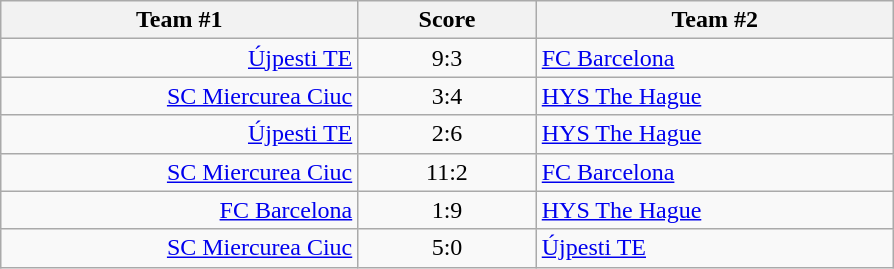<table class="wikitable" style="text-align: center;">
<tr>
<th width=22%>Team #1</th>
<th width=11%>Score</th>
<th width=22%>Team #2</th>
</tr>
<tr>
<td style="text-align: right;"><a href='#'>Újpesti TE</a> </td>
<td>9:3</td>
<td style="text-align: left;"> <a href='#'>FC Barcelona</a></td>
</tr>
<tr>
<td style="text-align: right;"><a href='#'>SC Miercurea Ciuc</a> </td>
<td>3:4</td>
<td style="text-align: left;"> <a href='#'>HYS The Hague</a></td>
</tr>
<tr>
<td style="text-align: right;"><a href='#'>Újpesti TE</a> </td>
<td>2:6</td>
<td style="text-align: left;"> <a href='#'>HYS The Hague</a></td>
</tr>
<tr>
<td style="text-align: right;"><a href='#'>SC Miercurea Ciuc</a> </td>
<td>11:2</td>
<td style="text-align: left;"> <a href='#'>FC Barcelona</a></td>
</tr>
<tr>
<td style="text-align: right;"><a href='#'>FC Barcelona</a> </td>
<td>1:9</td>
<td style="text-align: left;"> <a href='#'>HYS The Hague</a></td>
</tr>
<tr>
<td style="text-align: right;"><a href='#'>SC Miercurea Ciuc</a> </td>
<td>5:0</td>
<td style="text-align: left;"> <a href='#'>Újpesti TE</a></td>
</tr>
</table>
